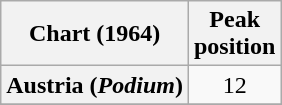<table class="wikitable sortable plainrowheaders" style="text-align:center">
<tr>
<th>Chart (1964)</th>
<th>Peak<br>position</th>
</tr>
<tr>
<th scope="row">Austria (<em>Podium</em>)</th>
<td>12</td>
</tr>
<tr>
</tr>
</table>
